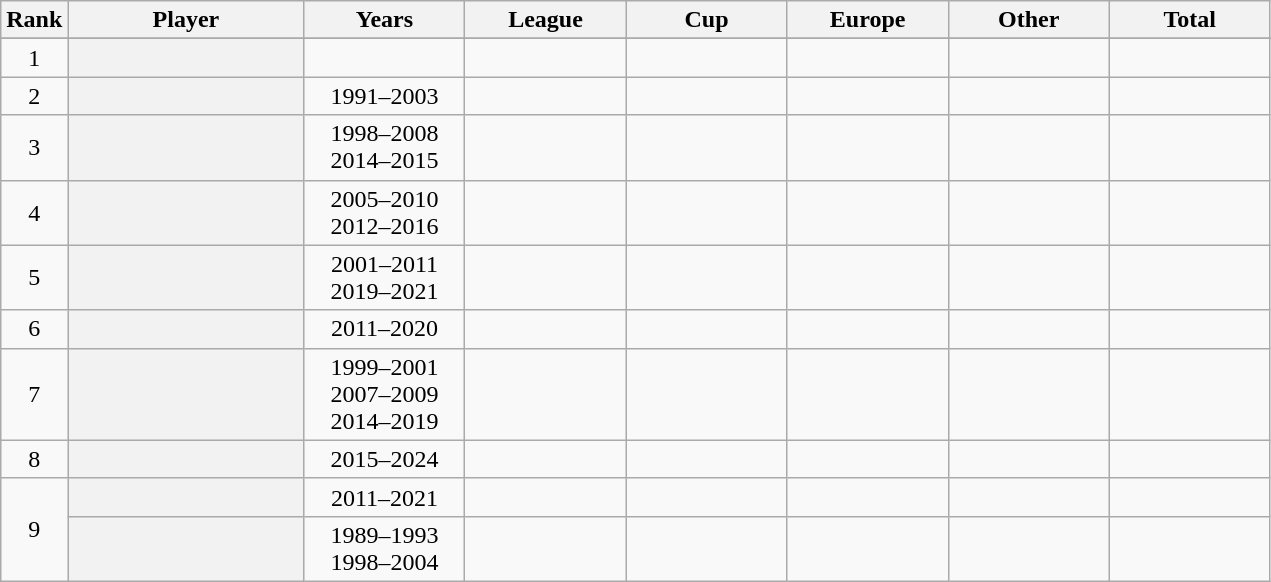<table class="wikitable plainrowheaders sortable" style="text-align: center;">
<tr>
<th scope=col>Rank</th>
<th scope=col width="150px">Player</th>
<th scope=col width="100px">Years</th>
<th scope=col width="100px">League</th>
<th scope=col width="100px">Cup</th>
<th scope=col width="100px">Europe</th>
<th scope=col width="100px">Other</th>
<th scope=col width="100px">Total</th>
</tr>
<tr>
</tr>
<tr>
<td>1</td>
<th scope=row style="text-align:left;"> </th>
<td></td>
<td></td>
<td></td>
<td></td>
<td></td>
<td></td>
</tr>
<tr>
<td>2</td>
<th scope=row style="text-align:left;"> </th>
<td>1991–2003</td>
<td></td>
<td></td>
<td></td>
<td></td>
<td></td>
</tr>
<tr>
<td>3</td>
<th scope=row style="text-align:left;"> </th>
<td>1998–2008<br>2014–2015</td>
<td></td>
<td></td>
<td></td>
<td></td>
<td></td>
</tr>
<tr>
<td>4</td>
<th scope=row style="text-align:left;"> </th>
<td>2005–2010<br>2012–2016</td>
<td></td>
<td></td>
<td></td>
<td></td>
<td></td>
</tr>
<tr>
<td>5</td>
<th scope=row style="text-align:left;"> </th>
<td>2001–2011<br>2019–2021</td>
<td></td>
<td></td>
<td></td>
<td></td>
<td></td>
</tr>
<tr>
<td>6</td>
<th scope=row style="text-align:left;"> </th>
<td>2011–2020</td>
<td></td>
<td></td>
<td></td>
<td></td>
<td></td>
</tr>
<tr>
<td>7</td>
<th scope=row style="text-align:left;"> </th>
<td>1999–2001<br>2007–2009<br>2014–2019</td>
<td></td>
<td></td>
<td></td>
<td></td>
<td></td>
</tr>
<tr>
<td>8</td>
<th scope=row style="text-align:left;"> </th>
<td>2015–2024</td>
<td></td>
<td></td>
<td></td>
<td></td>
<td></td>
</tr>
<tr>
<td rowspan="2">9</td>
<th scope=row style="text-align:left;"> </th>
<td>2011–2021</td>
<td></td>
<td></td>
<td></td>
<td></td>
<td></td>
</tr>
<tr>
<th scope=row style="text-align:left;"> </th>
<td>1989–1993<br>1998–2004</td>
<td></td>
<td></td>
<td></td>
<td></td>
<td></td>
</tr>
</table>
